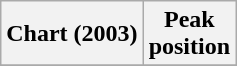<table class="wikitable plainrowheaders" style="text-align:center;">
<tr>
<th scope="col">Chart (2003)</th>
<th scope="col">Peak<br>position</th>
</tr>
<tr>
</tr>
</table>
